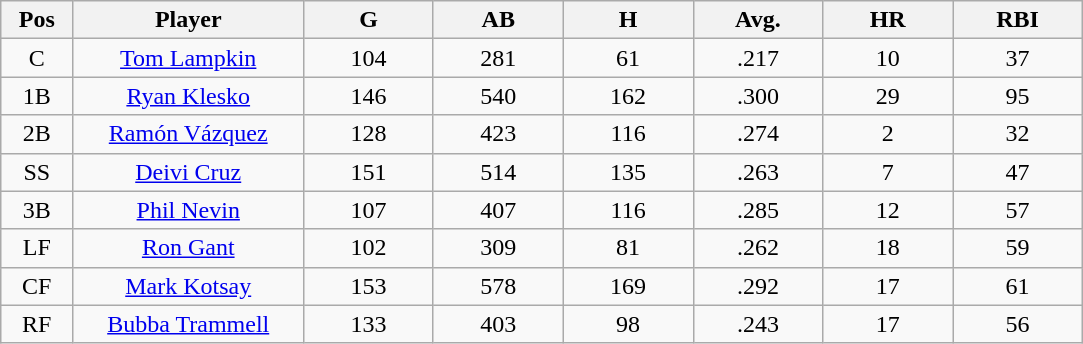<table class="wikitable sortable">
<tr>
<th bgcolor="#DDDDFF" width="5%">Pos</th>
<th bgcolor="#DDDDFF" width="16%">Player</th>
<th bgcolor="#DDDDFF" width="9%">G</th>
<th bgcolor="#DDDDFF" width="9%">AB</th>
<th bgcolor="#DDDDFF" width="9%">H</th>
<th bgcolor="#DDDDFF" width="9%">Avg.</th>
<th bgcolor="#DDDDFF" width="9%">HR</th>
<th bgcolor="#DDDDFF" width="9%">RBI</th>
</tr>
<tr align="center">
<td>C</td>
<td><a href='#'>Tom Lampkin</a></td>
<td>104</td>
<td>281</td>
<td>61</td>
<td>.217</td>
<td>10</td>
<td>37</td>
</tr>
<tr align=center>
<td>1B</td>
<td><a href='#'>Ryan Klesko</a></td>
<td>146</td>
<td>540</td>
<td>162</td>
<td>.300</td>
<td>29</td>
<td>95</td>
</tr>
<tr align=center>
<td>2B</td>
<td><a href='#'>Ramón Vázquez</a></td>
<td>128</td>
<td>423</td>
<td>116</td>
<td>.274</td>
<td>2</td>
<td>32</td>
</tr>
<tr align=center>
<td>SS</td>
<td><a href='#'>Deivi Cruz</a></td>
<td>151</td>
<td>514</td>
<td>135</td>
<td>.263</td>
<td>7</td>
<td>47</td>
</tr>
<tr align=center>
<td>3B</td>
<td><a href='#'>Phil Nevin</a></td>
<td>107</td>
<td>407</td>
<td>116</td>
<td>.285</td>
<td>12</td>
<td>57</td>
</tr>
<tr align=center>
<td>LF</td>
<td><a href='#'>Ron Gant</a></td>
<td>102</td>
<td>309</td>
<td>81</td>
<td>.262</td>
<td>18</td>
<td>59</td>
</tr>
<tr align=center>
<td>CF</td>
<td><a href='#'>Mark Kotsay</a></td>
<td>153</td>
<td>578</td>
<td>169</td>
<td>.292</td>
<td>17</td>
<td>61</td>
</tr>
<tr align=center>
<td>RF</td>
<td><a href='#'>Bubba Trammell</a></td>
<td>133</td>
<td>403</td>
<td>98</td>
<td>.243</td>
<td>17</td>
<td>56</td>
</tr>
</table>
